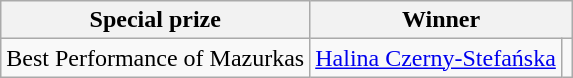<table class="wikitable">
<tr>
<th>Special prize</th>
<th colspan="2">Winner</th>
</tr>
<tr>
<td>Best Performance of Mazurkas</td>
<td><a href='#'>Halina Czerny-Stefańska</a></td>
<td></td>
</tr>
</table>
